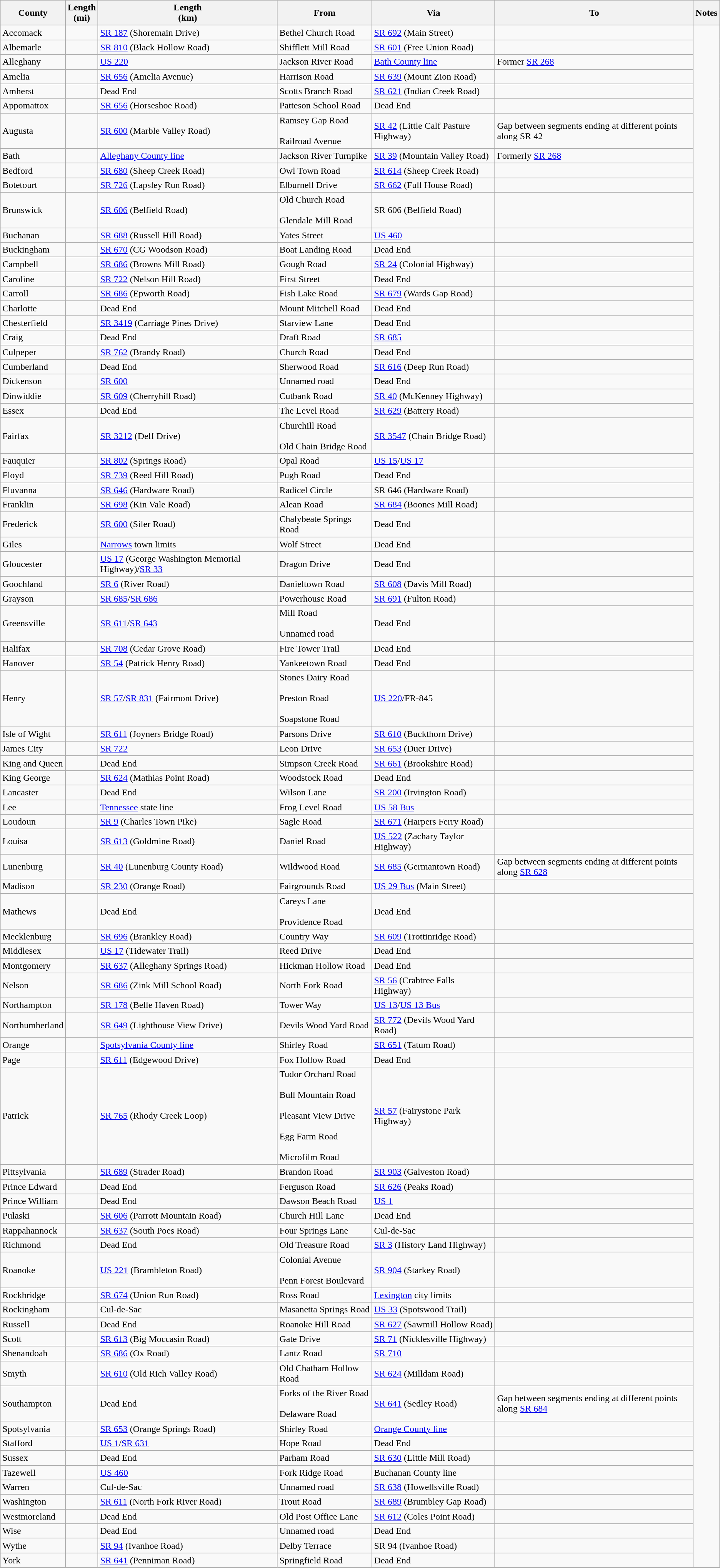<table class="wikitable sortable">
<tr>
<th>County</th>
<th>Length<br>(mi)</th>
<th>Length<br>(km)</th>
<th class="unsortable">From</th>
<th class="unsortable">Via</th>
<th class="unsortable">To</th>
<th class="unsortable">Notes</th>
</tr>
<tr>
<td id="Accomack">Accomack</td>
<td></td>
<td><a href='#'>SR 187</a> (Shoremain Drive)</td>
<td>Bethel Church Road</td>
<td><a href='#'>SR 692</a> (Main Street)</td>
<td></td>
</tr>
<tr>
<td id="Albemarle">Albemarle</td>
<td></td>
<td><a href='#'>SR 810</a> (Black Hollow Road)</td>
<td>Shifflett Mill Road</td>
<td><a href='#'>SR 601</a> (Free Union Road)</td>
<td></td>
</tr>
<tr>
<td id="Alleghany">Alleghany</td>
<td></td>
<td><a href='#'>US 220</a></td>
<td>Jackson River Road</td>
<td><a href='#'>Bath County line</a></td>
<td>Former <a href='#'>SR 268</a></td>
</tr>
<tr>
<td id="Amelia">Amelia</td>
<td></td>
<td><a href='#'>SR 656</a> (Amelia Avenue)</td>
<td>Harrison Road</td>
<td><a href='#'>SR 639</a> (Mount Zion Road)</td>
<td></td>
</tr>
<tr>
<td id="Amherst">Amherst</td>
<td></td>
<td>Dead End</td>
<td>Scotts Branch Road</td>
<td><a href='#'>SR 621</a> (Indian Creek Road)</td>
<td></td>
</tr>
<tr>
<td id="Appomattox">Appomattox</td>
<td></td>
<td><a href='#'>SR 656</a> (Horseshoe Road)</td>
<td>Patteson School Road</td>
<td>Dead End</td>
<td><br></td>
</tr>
<tr>
<td id="Augusta">Augusta</td>
<td></td>
<td><a href='#'>SR 600</a> (Marble Valley Road)</td>
<td>Ramsey Gap Road<br><br>Railroad Avenue</td>
<td><a href='#'>SR 42</a> (Little Calf Pasture Highway)</td>
<td>Gap between segments ending at different points along SR 42</td>
</tr>
<tr>
<td id="Bath">Bath</td>
<td></td>
<td><a href='#'>Alleghany County line</a></td>
<td>Jackson River Turnpike</td>
<td><a href='#'>SR 39</a> (Mountain Valley Road)</td>
<td>Formerly <a href='#'>SR 268</a></td>
</tr>
<tr>
<td id="Bedford">Bedford</td>
<td></td>
<td><a href='#'>SR 680</a> (Sheep Creek Road)</td>
<td>Owl Town Road</td>
<td><a href='#'>SR 614</a> (Sheep Creek Road)</td>
<td><br></td>
</tr>
<tr>
<td id="Botetourt">Botetourt</td>
<td></td>
<td><a href='#'>SR 726</a> (Lapsley Run Road)</td>
<td>Elburnell Drive</td>
<td><a href='#'>SR 662</a> (Full House Road)</td>
<td></td>
</tr>
<tr>
<td id="Brunswick">Brunswick</td>
<td></td>
<td><a href='#'>SR 606</a> (Belfield Road)</td>
<td>Old Church Road<br><br>Glendale Mill Road</td>
<td>SR 606 (Belfield Road)</td>
<td></td>
</tr>
<tr>
<td id="Buchanan">Buchanan</td>
<td></td>
<td><a href='#'>SR 688</a> (Russell Hill Road)</td>
<td>Yates Street</td>
<td><a href='#'>US 460</a></td>
<td></td>
</tr>
<tr>
<td id="Buckingham">Buckingham</td>
<td></td>
<td><a href='#'>SR 670</a> (CG Woodson Road)</td>
<td>Boat Landing Road</td>
<td>Dead End</td>
<td></td>
</tr>
<tr>
<td id="Campbell">Campbell</td>
<td></td>
<td><a href='#'>SR 686</a> (Browns Mill Road)</td>
<td>Gough Road</td>
<td><a href='#'>SR 24</a> (Colonial Highway)</td>
<td></td>
</tr>
<tr>
<td id="Caroline">Caroline</td>
<td></td>
<td><a href='#'>SR 722</a> (Nelson Hill Road)</td>
<td>First Street</td>
<td>Dead End</td>
<td></td>
</tr>
<tr>
<td id="Carroll">Carroll</td>
<td></td>
<td><a href='#'>SR 686</a> (Epworth Road)</td>
<td>Fish Lake Road</td>
<td><a href='#'>SR 679</a> (Wards Gap Road)</td>
<td><br></td>
</tr>
<tr>
<td id="Charlotte">Charlotte</td>
<td></td>
<td>Dead End</td>
<td>Mount Mitchell Road</td>
<td>Dead End</td>
<td></td>
</tr>
<tr>
<td id="Chesterfield">Chesterfield</td>
<td></td>
<td><a href='#'>SR 3419</a> (Carriage Pines Drive)</td>
<td>Starview Lane</td>
<td>Dead End</td>
<td><br></td>
</tr>
<tr>
<td id="Craig">Craig</td>
<td></td>
<td>Dead End</td>
<td>Draft Road</td>
<td><a href='#'>SR 685</a></td>
<td></td>
</tr>
<tr>
<td id="Culpeper">Culpeper</td>
<td></td>
<td><a href='#'>SR 762</a> (Brandy Road)</td>
<td>Church Road</td>
<td>Dead End</td>
<td></td>
</tr>
<tr>
<td id="Cumberland">Cumberland</td>
<td></td>
<td>Dead End</td>
<td>Sherwood Road</td>
<td><a href='#'>SR 616</a> (Deep Run Road)</td>
<td></td>
</tr>
<tr>
<td id="Dickenson">Dickenson</td>
<td></td>
<td><a href='#'>SR 600</a></td>
<td>Unnamed road</td>
<td>Dead End</td>
<td></td>
</tr>
<tr>
<td id="Dinwiddie">Dinwiddie</td>
<td></td>
<td><a href='#'>SR 609</a> (Cherryhill Road)</td>
<td>Cutbank Road</td>
<td><a href='#'>SR 40</a> (McKenney Highway)</td>
<td></td>
</tr>
<tr>
<td id="Essex">Essex</td>
<td></td>
<td>Dead End</td>
<td>The Level Road</td>
<td><a href='#'>SR 629</a> (Battery Road)</td>
<td></td>
</tr>
<tr>
<td id="Fairfax">Fairfax</td>
<td></td>
<td><a href='#'>SR 3212</a> (Delf Drive)</td>
<td>Churchill Road<br><br>Old Chain Bridge Road</td>
<td><a href='#'>SR 3547</a> (Chain Bridge Road)</td>
<td></td>
</tr>
<tr>
<td id="Fauquier">Fauquier</td>
<td></td>
<td><a href='#'>SR 802</a> (Springs Road)</td>
<td>Opal Road</td>
<td><a href='#'>US 15</a>/<a href='#'>US 17</a></td>
<td></td>
</tr>
<tr>
<td id="Floyd">Floyd</td>
<td></td>
<td><a href='#'>SR 739</a> (Reed Hill Road)</td>
<td>Pugh Road</td>
<td>Dead End</td>
<td></td>
</tr>
<tr>
<td id="Fluvanna">Fluvanna</td>
<td></td>
<td><a href='#'>SR 646</a> (Hardware Road)</td>
<td>Radicel Circle</td>
<td>SR 646 (Hardware Road)</td>
<td></td>
</tr>
<tr>
<td id="Franklin">Franklin</td>
<td></td>
<td><a href='#'>SR 698</a> (Kin Vale Road)</td>
<td>Alean Road</td>
<td><a href='#'>SR 684</a> (Boones Mill Road)</td>
<td></td>
</tr>
<tr>
<td id="Frederick">Frederick</td>
<td></td>
<td><a href='#'>SR 600</a> (Siler Road)</td>
<td>Chalybeate Springs Road</td>
<td>Dead End</td>
<td></td>
</tr>
<tr>
<td id="Giles">Giles</td>
<td></td>
<td><a href='#'>Narrows</a> town limits</td>
<td>Wolf Street</td>
<td>Dead End</td>
<td></td>
</tr>
<tr>
<td id="Gloucester">Gloucester</td>
<td></td>
<td><a href='#'>US 17</a> (George Washington Memorial Highway)/<a href='#'>SR 33</a></td>
<td>Dragon Drive</td>
<td>Dead End</td>
<td></td>
</tr>
<tr>
<td id="Goochland">Goochland</td>
<td></td>
<td><a href='#'>SR 6</a> (River Road)</td>
<td>Danieltown Road</td>
<td><a href='#'>SR 608</a> (Davis Mill Road)</td>
<td></td>
</tr>
<tr>
<td id="Grayson">Grayson</td>
<td></td>
<td><a href='#'>SR 685</a>/<a href='#'>SR 686</a></td>
<td>Powerhouse Road</td>
<td><a href='#'>SR 691</a> (Fulton Road)</td>
<td><br></td>
</tr>
<tr>
<td id="Greensville">Greensville</td>
<td></td>
<td><a href='#'>SR 611</a>/<a href='#'>SR 643</a></td>
<td>Mill Road<br><br>Unnamed road</td>
<td>Dead End</td>
<td></td>
</tr>
<tr>
<td id="Halifax">Halifax</td>
<td></td>
<td><a href='#'>SR 708</a> (Cedar Grove Road)</td>
<td>Fire Tower Trail</td>
<td>Dead End</td>
<td></td>
</tr>
<tr>
<td id="Hanover">Hanover</td>
<td></td>
<td><a href='#'>SR 54</a> (Patrick Henry Road)</td>
<td>Yankeetown Road</td>
<td>Dead End</td>
<td><br></td>
</tr>
<tr>
<td id="Henry">Henry</td>
<td></td>
<td><a href='#'>SR 57</a>/<a href='#'>SR 831</a> (Fairmont Drive)</td>
<td>Stones Dairy Road<br><br>Preston Road<br><br>Soapstone Road</td>
<td><a href='#'>US 220</a>/FR-845</td>
<td><br></td>
</tr>
<tr>
<td id="Isle of Wight">Isle of Wight</td>
<td></td>
<td><a href='#'>SR 611</a> (Joyners Bridge Road)</td>
<td>Parsons Drive</td>
<td><a href='#'>SR 610</a> (Buckthorn Drive)</td>
<td></td>
</tr>
<tr>
<td id="James City">James City</td>
<td></td>
<td><a href='#'>SR 722</a></td>
<td>Leon Drive</td>
<td><a href='#'>SR 653</a> (Duer Drive)</td>
<td></td>
</tr>
<tr>
<td id="King and Queen">King and Queen</td>
<td></td>
<td>Dead End</td>
<td>Simpson Creek Road</td>
<td><a href='#'>SR 661</a> (Brookshire Road)</td>
<td></td>
</tr>
<tr>
<td id="King George">King George</td>
<td></td>
<td><a href='#'>SR 624</a> (Mathias Point Road)</td>
<td>Woodstock Road</td>
<td>Dead End</td>
<td><br></td>
</tr>
<tr>
<td id="Lancaster">Lancaster</td>
<td></td>
<td>Dead End</td>
<td>Wilson Lane</td>
<td><a href='#'>SR 200</a> (Irvington Road)</td>
<td></td>
</tr>
<tr>
<td id="Lee">Lee</td>
<td></td>
<td><a href='#'>Tennessee</a> state line</td>
<td>Frog Level Road</td>
<td><a href='#'>US 58 Bus</a></td>
<td></td>
</tr>
<tr>
<td id="Loudoun">Loudoun</td>
<td></td>
<td><a href='#'>SR 9</a> (Charles Town Pike)</td>
<td>Sagle Road</td>
<td><a href='#'>SR 671</a> (Harpers Ferry Road)</td>
<td></td>
</tr>
<tr>
<td id="Louisa">Louisa</td>
<td></td>
<td><a href='#'>SR 613</a> (Goldmine Road)</td>
<td>Daniel Road</td>
<td><a href='#'>US 522</a> (Zachary Taylor Highway)</td>
<td></td>
</tr>
<tr>
<td id="Lunenburg">Lunenburg</td>
<td></td>
<td><a href='#'>SR 40</a> (Lunenburg County Road)</td>
<td>Wildwood Road</td>
<td><a href='#'>SR 685</a> (Germantown Road)</td>
<td>Gap between segments ending at different points along <a href='#'>SR 628</a></td>
</tr>
<tr>
<td id="Madison">Madison</td>
<td></td>
<td><a href='#'>SR 230</a> (Orange Road)</td>
<td>Fairgrounds Road</td>
<td><a href='#'>US 29 Bus</a> (Main Street)</td>
<td></td>
</tr>
<tr>
<td id="Mathews">Mathews</td>
<td></td>
<td>Dead End</td>
<td>Careys Lane<br><br>Providence Road</td>
<td>Dead End</td>
<td></td>
</tr>
<tr>
<td id="Mecklenburg">Mecklenburg</td>
<td></td>
<td><a href='#'>SR 696</a> (Brankley Road)</td>
<td>Country Way</td>
<td><a href='#'>SR 609</a> (Trottinridge Road)</td>
<td></td>
</tr>
<tr>
<td id="Middlesex">Middlesex</td>
<td></td>
<td><a href='#'>US 17</a> (Tidewater Trail)</td>
<td>Reed Drive</td>
<td>Dead End</td>
<td></td>
</tr>
<tr>
<td id="Montgomery">Montgomery</td>
<td></td>
<td><a href='#'>SR 637</a> (Alleghany Springs Road)</td>
<td>Hickman Hollow Road</td>
<td>Dead End</td>
<td></td>
</tr>
<tr>
<td id="Nelson">Nelson</td>
<td></td>
<td><a href='#'>SR 686</a> (Zink Mill School Road)</td>
<td>North Fork Road</td>
<td><a href='#'>SR 56</a> (Crabtree Falls Highway)</td>
<td><br></td>
</tr>
<tr>
<td id="Northampton">Northampton</td>
<td></td>
<td><a href='#'>SR 178</a> (Belle Haven Road)</td>
<td>Tower Way</td>
<td><a href='#'>US 13</a>/<a href='#'>US 13 Bus</a></td>
<td></td>
</tr>
<tr>
<td id="Northumberland">Northumberland</td>
<td></td>
<td><a href='#'>SR 649</a> (Lighthouse View Drive)</td>
<td>Devils Wood Yard Road</td>
<td><a href='#'>SR 772</a> (Devils Wood Yard Road)</td>
<td><br></td>
</tr>
<tr>
<td id="Orange">Orange</td>
<td></td>
<td><a href='#'>Spotsylvania County line</a></td>
<td>Shirley Road</td>
<td><a href='#'>SR 651</a> (Tatum Road)</td>
<td></td>
</tr>
<tr>
<td id="Page">Page</td>
<td></td>
<td><a href='#'>SR 611</a> (Edgewood Drive)</td>
<td>Fox Hollow Road</td>
<td>Dead End</td>
<td></td>
</tr>
<tr>
<td id="Patrick">Patrick</td>
<td></td>
<td><a href='#'>SR 765</a> (Rhody Creek Loop)</td>
<td>Tudor Orchard Road<br><br>Bull Mountain Road<br><br>Pleasant View Drive<br><br>Egg Farm Road<br><br>Microfilm Road</td>
<td><a href='#'>SR 57</a> (Fairystone Park Highway)</td>
<td></td>
</tr>
<tr>
<td id="Pittsylvania">Pittsylvania</td>
<td></td>
<td><a href='#'>SR 689</a> (Strader Road)</td>
<td>Brandon Road</td>
<td><a href='#'>SR 903</a> (Galveston Road)</td>
<td><br></td>
</tr>
<tr>
<td id="Prince Edward">Prince Edward</td>
<td></td>
<td>Dead End</td>
<td>Ferguson Road</td>
<td><a href='#'>SR 626</a> (Peaks Road)</td>
<td><br></td>
</tr>
<tr>
<td id="Prince William">Prince William</td>
<td></td>
<td>Dead End</td>
<td>Dawson Beach Road</td>
<td><a href='#'>US 1</a></td>
<td></td>
</tr>
<tr>
<td id="Pulaski">Pulaski</td>
<td></td>
<td><a href='#'>SR 606</a> (Parrott Mountain Road)</td>
<td>Church Hill Lane</td>
<td>Dead End</td>
<td></td>
</tr>
<tr>
<td id="Rappahannock">Rappahannock</td>
<td></td>
<td><a href='#'>SR 637</a> (South Poes Road)</td>
<td>Four Springs Lane</td>
<td>Cul-de-Sac</td>
<td></td>
</tr>
<tr>
<td id="Richmond">Richmond</td>
<td></td>
<td>Dead End</td>
<td>Old Treasure Road</td>
<td><a href='#'>SR 3</a> (History Land Highway)</td>
<td></td>
</tr>
<tr>
<td id="Roanoke">Roanoke</td>
<td></td>
<td><a href='#'>US 221</a> (Brambleton Road)</td>
<td>Colonial Avenue<br><br>Penn Forest Boulevard</td>
<td><a href='#'>SR 904</a> (Starkey Road)</td>
<td></td>
</tr>
<tr>
<td id="Rockbridge">Rockbridge</td>
<td></td>
<td><a href='#'>SR 674</a> (Union Run Road)</td>
<td>Ross Road</td>
<td><a href='#'>Lexington</a> city limits</td>
<td></td>
</tr>
<tr>
<td id="Rockingham">Rockingham</td>
<td></td>
<td>Cul-de-Sac</td>
<td>Masanetta Springs Road</td>
<td><a href='#'>US 33</a> (Spotswood Trail)</td>
<td></td>
</tr>
<tr>
<td id="Russell">Russell</td>
<td></td>
<td>Dead End</td>
<td>Roanoke Hill Road</td>
<td><a href='#'>SR 627</a> (Sawmill Hollow Road)</td>
<td></td>
</tr>
<tr>
<td id="Scott">Scott</td>
<td></td>
<td><a href='#'>SR 613</a> (Big Moccasin Road)</td>
<td>Gate Drive</td>
<td><a href='#'>SR 71</a> (Nicklesville Highway)</td>
<td></td>
</tr>
<tr>
<td id="Shenandoah">Shenandoah</td>
<td></td>
<td><a href='#'>SR 686</a> (Ox Road)</td>
<td>Lantz Road</td>
<td><a href='#'>SR 710</a></td>
<td></td>
</tr>
<tr>
<td id="Smyth">Smyth</td>
<td></td>
<td><a href='#'>SR 610</a> (Old Rich Valley Road)</td>
<td>Old Chatham Hollow Road</td>
<td><a href='#'>SR 624</a> (Milldam Road)</td>
<td></td>
</tr>
<tr>
<td id="Southampton">Southampton</td>
<td></td>
<td>Dead End</td>
<td>Forks of the River Road<br><br>Delaware Road</td>
<td><a href='#'>SR 641</a> (Sedley Road)</td>
<td>Gap between segments ending at different points along <a href='#'>SR 684</a></td>
</tr>
<tr>
<td id="Spotsylvania">Spotsylvania</td>
<td></td>
<td><a href='#'>SR 653</a> (Orange Springs Road)</td>
<td>Shirley Road</td>
<td><a href='#'>Orange County line</a></td>
<td></td>
</tr>
<tr>
<td id="Stafford">Stafford</td>
<td></td>
<td><a href='#'>US 1</a>/<a href='#'>SR 631</a></td>
<td>Hope Road</td>
<td>Dead End</td>
<td><br></td>
</tr>
<tr>
<td id="Sussex">Sussex</td>
<td></td>
<td>Dead End</td>
<td>Parham Road</td>
<td><a href='#'>SR 630</a> (Little Mill Road)</td>
<td></td>
</tr>
<tr>
<td id="Tazewell">Tazewell</td>
<td></td>
<td><a href='#'>US 460</a></td>
<td>Fork Ridge Road</td>
<td>Buchanan County line</td>
<td></td>
</tr>
<tr>
<td id="Warren">Warren</td>
<td></td>
<td>Cul-de-Sac</td>
<td>Unnamed road</td>
<td><a href='#'>SR 638</a> (Howellsville Road)</td>
<td></td>
</tr>
<tr>
<td id="Washington">Washington</td>
<td></td>
<td><a href='#'>SR 611</a> (North Fork River Road)</td>
<td>Trout Road</td>
<td><a href='#'>SR 689</a> (Brumbley Gap Road)</td>
<td></td>
</tr>
<tr>
<td id="Westmoreland">Westmoreland</td>
<td></td>
<td>Dead End</td>
<td>Old Post Office Lane</td>
<td><a href='#'>SR 612</a> (Coles Point Road)</td>
<td></td>
</tr>
<tr>
<td id="Wise">Wise</td>
<td></td>
<td>Dead End</td>
<td>Unnamed road</td>
<td>Dead End</td>
<td></td>
</tr>
<tr>
<td id="Wythe">Wythe</td>
<td></td>
<td><a href='#'>SR 94</a> (Ivanhoe Road)</td>
<td>Delby Terrace</td>
<td>SR 94 (Ivanhoe Road)</td>
<td></td>
</tr>
<tr>
<td id="York">York</td>
<td></td>
<td><a href='#'>SR 641</a> (Penniman Road)</td>
<td>Springfield Road</td>
<td>Dead End</td>
<td></td>
</tr>
</table>
